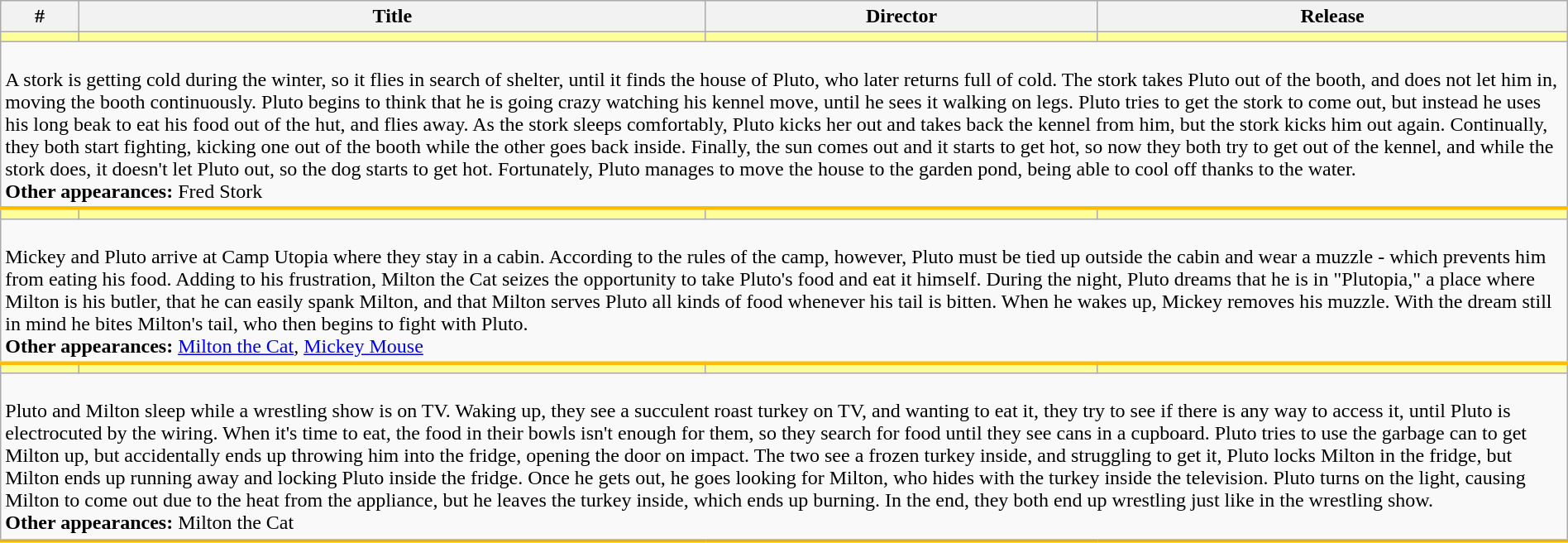<table class="wikitable sortable" width="100%">
<tr>
<th width="5%">#</th>
<th width="40%">Title</th>
<th width="25%" class="unsortable">Director</th>
<th width="30%">Release</th>
</tr>
<tr>
<td style="background-color: #FFFF99"></td>
<td style="background-color: #FFFF99"></td>
<td style="background-color: #FFFF99"></td>
<td style="background-color: #FFFF99"></td>
</tr>
<tr class="expand-child" style="border-bottom: 3px solid #FFBF00;">
<td colspan="4"><br>A stork is getting cold during the winter, so it flies in search of shelter, until it finds the house of Pluto, who later returns full of cold. The stork takes Pluto out of the booth, and does not let him in, moving the booth continuously. Pluto begins to think that he is going crazy watching his kennel move, until he sees it walking on legs. Pluto tries to get the stork to come out, but instead he uses his long beak to eat his food out of the hut, and flies away. As the stork sleeps comfortably, Pluto kicks her out and takes back the kennel from him, but the stork kicks him out again. Continually, they both start fighting, kicking one out of the booth while the other goes back inside. Finally, the sun comes out and it starts to get hot, so now they both try to get out of the kennel, and while the stork does, it doesn't let Pluto out, so the dog starts to get hot. Fortunately, Pluto manages to move the house to the garden pond, being able to cool off thanks to the water.<br><strong>Other appearances:</strong> Fred Stork</td>
</tr>
<tr>
<td style="background-color: #FFFF99"></td>
<td style="background-color: #FFFF99"></td>
<td style="background-color: #FFFF99"></td>
<td style="background-color: #FFFF99"></td>
</tr>
<tr class="expand-child" style="border-bottom: 3px solid #FFBF00;">
<td colspan="4"><br>Mickey and Pluto arrive at Camp Utopia where they stay in a cabin. According to the rules of the camp, however, Pluto must be tied up outside the cabin and wear a muzzle - which prevents him from eating his food. Adding to his frustration, Milton the Cat seizes the opportunity to take Pluto's food and eat it himself. During the night, Pluto dreams that he is in "Plutopia," a place where Milton is his butler, that he can easily spank Milton, and that Milton serves Pluto all kinds of food whenever his tail is bitten. When he wakes up, Mickey removes his muzzle. With the dream still in mind he bites Milton's tail, who then begins to fight with Pluto.<br><strong>Other appearances:</strong> <a href='#'>Milton the Cat</a>, <a href='#'>Mickey Mouse</a></td>
</tr>
<tr>
<td style="background-color: #FFFF99"></td>
<td style="background-color: #FFFF99"></td>
<td style="background-color: #FFFF99"></td>
<td style="background-color: #FFFF99"></td>
</tr>
<tr class="expand-child" style="border-bottom: 3px solid #FFBF00;">
<td colspan="4"><br>Pluto and Milton sleep while a wrestling show is on TV. Waking up, they see a succulent roast turkey on TV, and wanting to eat it, they try to see if there is any way to access it, until Pluto is electrocuted by the wiring. When it's time to eat, the food in their bowls isn't enough for them, so they search for food until they see cans in a cupboard. Pluto tries to use the garbage can to get Milton up, but accidentally ends up throwing him into the fridge, opening the door on impact. The two see a frozen turkey inside, and struggling to get it, Pluto locks Milton in the fridge, but Milton ends up running away and locking Pluto inside the fridge. Once he gets out, he goes looking for Milton, who hides with the turkey inside the television. Pluto turns on the light, causing Milton to come out due to the heat from the appliance, but he leaves the turkey inside, which ends up burning. In the end, they both end up wrestling just like in the wrestling show.<br><strong>Other appearances:</strong> Milton the Cat</td>
</tr>
<tr>
</tr>
</table>
